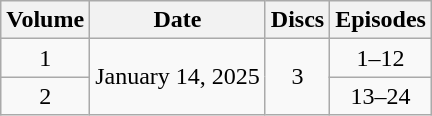<table class="wikitable" style="text-align:center;">
<tr>
<th>Volume</th>
<th>Date</th>
<th>Discs</th>
<th>Episodes</th>
</tr>
<tr>
<td>1</td>
<td rowspan="2">January 14, 2025</td>
<td rowspan="2">3</td>
<td>1–12</td>
</tr>
<tr>
<td>2</td>
<td>13–24</td>
</tr>
</table>
